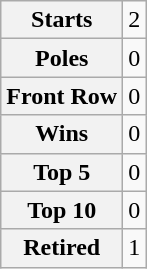<table class="wikitable" style="text-align:center">
<tr>
<th>Starts</th>
<td>2</td>
</tr>
<tr>
<th>Poles</th>
<td>0</td>
</tr>
<tr>
<th>Front Row</th>
<td>0</td>
</tr>
<tr>
<th>Wins</th>
<td>0</td>
</tr>
<tr>
<th>Top 5</th>
<td>0</td>
</tr>
<tr>
<th>Top 10</th>
<td>0</td>
</tr>
<tr>
<th>Retired</th>
<td>1</td>
</tr>
</table>
